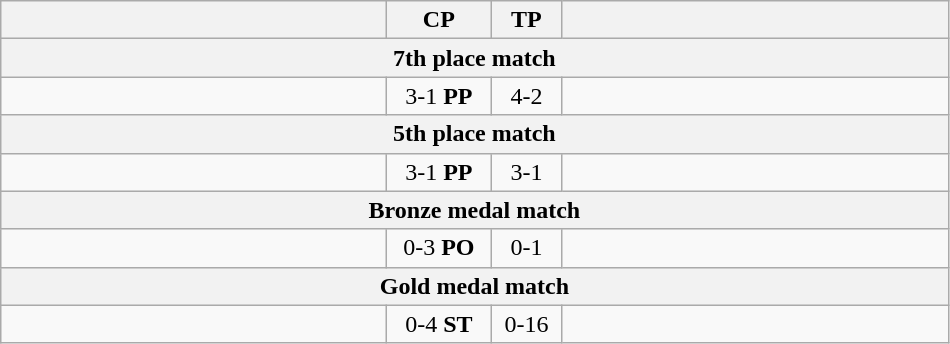<table class="wikitable" style="text-align: center;" |>
<tr>
<th width="250"></th>
<th width="62">CP</th>
<th width="40">TP</th>
<th width="250"></th>
</tr>
<tr>
<th colspan="5">7th place match</th>
</tr>
<tr>
<td style="text-align:left;"><strong></strong></td>
<td>3-1 <strong>PP</strong></td>
<td>4-2</td>
<td style="text-align:left;"></td>
</tr>
<tr>
<th colspan="5">5th place match</th>
</tr>
<tr>
<td style="text-align:left;"><strong></strong></td>
<td>3-1 <strong>PP</strong></td>
<td>3-1</td>
<td style="text-align:left;"></td>
</tr>
<tr>
<th colspan="5">Bronze medal match</th>
</tr>
<tr>
<td style="text-align:left;"></td>
<td>0-3 <strong>PO</strong></td>
<td>0-1</td>
<td style="text-align:left;"><strong></strong></td>
</tr>
<tr>
<th colspan="5">Gold medal match</th>
</tr>
<tr>
<td style="text-align:left;"></td>
<td>0-4 <strong>ST</strong></td>
<td>0-16</td>
<td style="text-align:left;"><strong></strong></td>
</tr>
</table>
